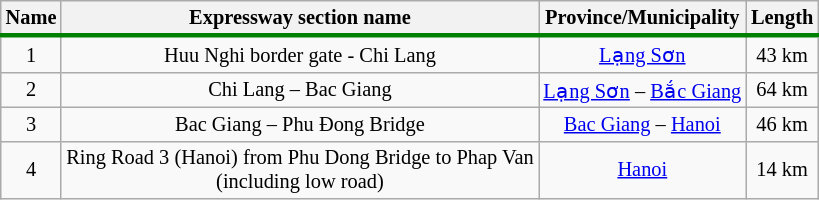<table class="wikitable" style="font-size:85%; text-align:center">
<tr style="border-bottom:solid 0.25em green">
<th>Name</th>
<th>Expressway section name</th>
<th>Province/Municipality</th>
<th>Length</th>
</tr>
<tr>
<td>1</td>
<td>Huu Nghi border gate - Chi Lang</td>
<td><a href='#'>Lạng Sơn</a></td>
<td>43 km</td>
</tr>
<tr>
<td>2</td>
<td>Chi Lang – Bac Giang</td>
<td><a href='#'>Lạng Sơn</a> – <a href='#'>Bắc Giang</a></td>
<td>64 km</td>
</tr>
<tr>
<td>3</td>
<td>Bac Giang – Phu Đong Bridge</td>
<td><a href='#'>Bac Giang</a> – <a href='#'>Hanoi</a></td>
<td>46 km</td>
</tr>
<tr>
<td>4</td>
<td>Ring Road 3 (Hanoi) from Phu Dong Bridge to Phap Van<br>(including low road)</td>
<td><a href='#'>Hanoi</a></td>
<td>14 km</td>
</tr>
</table>
